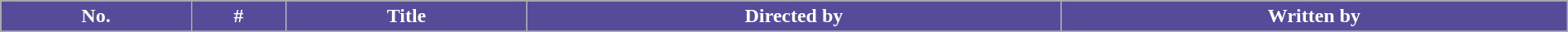<table class="wikitable plainrowheaders" width="100%" style="margin-right: 0;">
<tr>
<th style="background-color: #554c99; color:white;">No.</th>
<th style="background-color: #554c99; color:white;">#</th>
<th style="background-color: #554c99; color:white;">Title</th>
<th style="background-color: #554c99; color:white;">Directed by</th>
<th style="background-color: #554c99; color:white;">Written by</th>
</tr>
<tr>
</tr>
</table>
